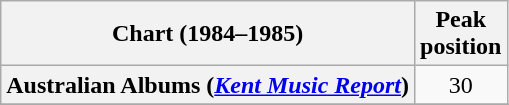<table class="wikitable sortable plainrowheaders" style="text-align:center">
<tr>
<th scope="col">Chart (1984–1985)</th>
<th scope="col">Peak<br> position</th>
</tr>
<tr>
<th scope="row">Australian Albums (<em><a href='#'>Kent Music Report</a></em>)</th>
<td>30</td>
</tr>
<tr>
</tr>
<tr>
</tr>
<tr>
</tr>
<tr>
</tr>
</table>
